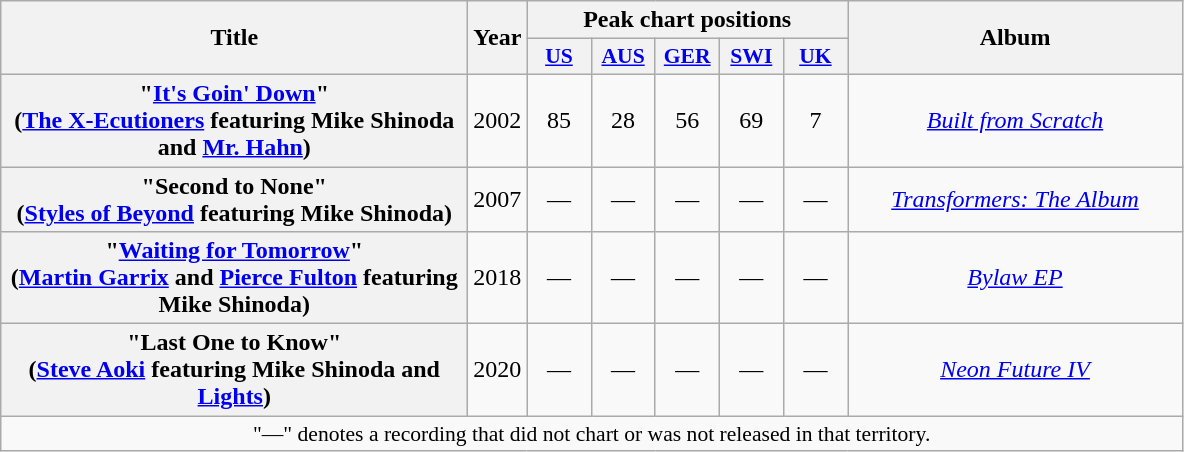<table class="wikitable plainrowheaders" style="text-align:center;">
<tr>
<th scope="col" rowspan="2" style="width:19em;">Title</th>
<th scope="col" rowspan="2">Year</th>
<th scope="col" colspan="5">Peak chart positions</th>
<th scope="col" rowspan="2" style="width:13.5em;">Album</th>
</tr>
<tr>
<th scope="col" style="width:2.5em;font-size:90%;"><a href='#'>US</a><br></th>
<th scope="col" style="width:2.5em;font-size:90%;"><a href='#'>AUS</a><br></th>
<th scope="col" style="width:2.5em;font-size:90%;"><a href='#'>GER</a><br></th>
<th scope="col" style="width:2.5em;font-size:90%;"><a href='#'>SWI</a><br></th>
<th scope="col" style="width:2.5em;font-size:90%;"><a href='#'>UK</a><br></th>
</tr>
<tr>
<th scope="row">"<a href='#'>It's Goin' Down</a>"<br><span>(<a href='#'>The X-Ecutioners</a> featuring Mike Shinoda and <a href='#'>Mr. Hahn</a>)</span></th>
<td>2002</td>
<td>85</td>
<td>28</td>
<td>56</td>
<td>69</td>
<td>7</td>
<td><em><a href='#'>Built from Scratch</a></em></td>
</tr>
<tr>
<th scope="row">"Second to None"<br><span>(<a href='#'>Styles of Beyond</a> featuring Mike Shinoda)</span></th>
<td>2007</td>
<td>—</td>
<td>—</td>
<td>—</td>
<td>—</td>
<td>—</td>
<td><em><a href='#'>Transformers: The Album</a></em></td>
</tr>
<tr>
<th scope="row">"<a href='#'>Waiting for Tomorrow</a>"<br><span>(<a href='#'>Martin Garrix</a> and <a href='#'>Pierce Fulton</a> featuring Mike Shinoda)</span></th>
<td>2018</td>
<td>—</td>
<td>—</td>
<td>—</td>
<td>—</td>
<td>—</td>
<td><em><a href='#'>Bylaw EP</a></em></td>
</tr>
<tr>
<th scope="row">"Last One to Know"<br><span>(<a href='#'>Steve Aoki</a> featuring Mike Shinoda and <a href='#'>Lights</a>)</span></th>
<td>2020</td>
<td>—</td>
<td>—</td>
<td>—</td>
<td>—</td>
<td>—</td>
<td><em><a href='#'>Neon Future IV</a></em></td>
</tr>
<tr>
<td colspan="13" style="font-size:90%">"—" denotes a recording that did not chart or was not released in that territory.</td>
</tr>
</table>
